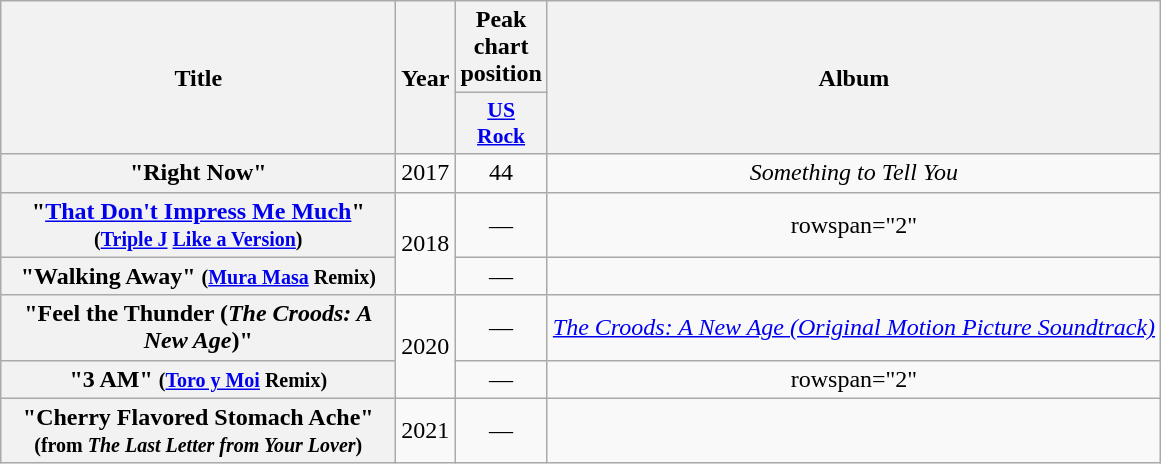<table class="wikitable plainrowheaders" style="text-align:center;">
<tr>
<th scope="col" rowspan="2" style="width:16em;">Title</th>
<th scope="col" rowspan="2" style="width:1em;">Year</th>
<th scope="col" colspan="1">Peak<br>chart<br>position</th>
<th scope="col" rowspan="2">Album</th>
</tr>
<tr>
<th scope="col" style="width:3em;font-size:90%;"><a href='#'>US<br>Rock</a><br></th>
</tr>
<tr>
<th scope="row">"Right Now"</th>
<td>2017</td>
<td>44</td>
<td><em>Something to Tell You</em></td>
</tr>
<tr>
<th scope="row">"<a href='#'>That Don't Impress Me Much</a>" <small>(<a href='#'>Triple J</a> <a href='#'>Like a Version</a>)</small></th>
<td rowspan="2">2018</td>
<td>―</td>
<td>rowspan="2" </td>
</tr>
<tr>
<th scope="row">"Walking Away" <small>(<a href='#'>Mura Masa</a> Remix)</small></th>
<td>―</td>
</tr>
<tr>
<th scope="row">"Feel the Thunder (<em>The Croods: A New Age</em>)"</th>
<td rowspan="2">2020</td>
<td>―</td>
<td><em><a href='#'>The Croods: A New Age (Original Motion Picture Soundtrack)</a></em></td>
</tr>
<tr>
<th scope="row">"3 AM" <small>(<a href='#'>Toro y Moi</a> Remix)</small></th>
<td>―</td>
<td>rowspan="2" </td>
</tr>
<tr>
<th scope="row">"Cherry Flavored Stomach Ache" <small>(from <em>The Last Letter from Your Lover</em>)</small></th>
<td>2021</td>
<td>―</td>
</tr>
</table>
